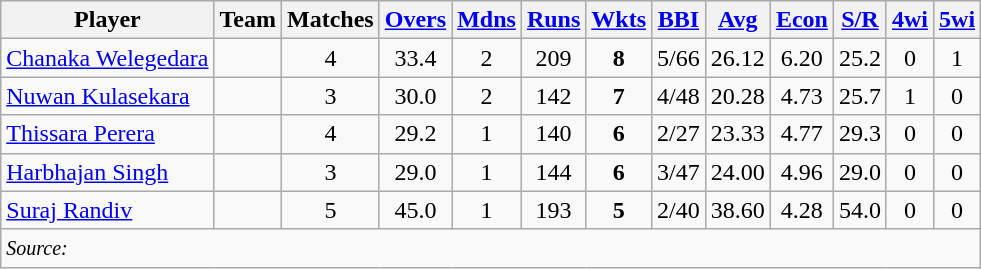<table class="wikitable" style="text-align:center;">
<tr>
<th>Player</th>
<th>Team</th>
<th>Matches</th>
<th><a href='#'>Overs</a></th>
<th><a href='#'>Mdns</a></th>
<th><a href='#'>Runs</a></th>
<th><a href='#'>Wkts</a></th>
<th><a href='#'>BBI</a></th>
<th><a href='#'>Avg</a></th>
<th><a href='#'>Econ</a></th>
<th><a href='#'>S/R</a></th>
<th><a href='#'>4wi</a></th>
<th><a href='#'>5wi</a></th>
</tr>
<tr>
<td align="left"><a href='#'>Chanaka Welegedara</a></td>
<td align="left"></td>
<td>4</td>
<td>33.4</td>
<td>2</td>
<td>209</td>
<td><strong>8</strong></td>
<td>5/66</td>
<td>26.12</td>
<td>6.20</td>
<td>25.2</td>
<td>0</td>
<td>1</td>
</tr>
<tr>
<td align="left"><a href='#'>Nuwan Kulasekara</a></td>
<td align="left"></td>
<td>3</td>
<td>30.0</td>
<td>2</td>
<td>142</td>
<td><strong>7</strong></td>
<td>4/48</td>
<td>20.28</td>
<td>4.73</td>
<td>25.7</td>
<td>1</td>
<td>0</td>
</tr>
<tr>
<td align="left"><a href='#'>Thissara Perera</a></td>
<td align="left"></td>
<td>4</td>
<td>29.2</td>
<td>1</td>
<td>140</td>
<td><strong>6</strong></td>
<td>2/27</td>
<td>23.33</td>
<td>4.77</td>
<td>29.3</td>
<td>0</td>
<td>0</td>
</tr>
<tr>
<td align="left"><a href='#'>Harbhajan Singh</a></td>
<td align="left"></td>
<td>3</td>
<td>29.0</td>
<td>1</td>
<td>144</td>
<td><strong>6</strong></td>
<td>3/47</td>
<td>24.00</td>
<td>4.96</td>
<td>29.0</td>
<td>0</td>
<td>0</td>
</tr>
<tr>
<td align="left"><a href='#'>Suraj Randiv</a></td>
<td align="left"></td>
<td>5</td>
<td>45.0</td>
<td>1</td>
<td>193</td>
<td><strong>5</strong></td>
<td>2/40</td>
<td>38.60</td>
<td>4.28</td>
<td>54.0</td>
<td>0</td>
<td>0</td>
</tr>
<tr>
<td colspan=13 align="left"><small><em>Source: </em></small></td>
</tr>
</table>
